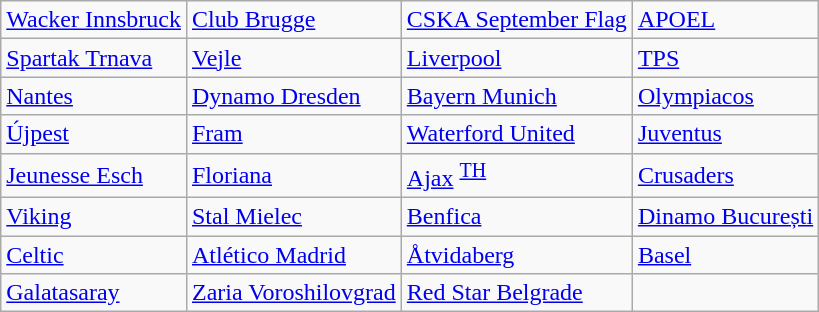<table class="wikitable">
<tr>
<td> <a href='#'>Wacker Innsbruck</a> </td>
<td> <a href='#'>Club Brugge</a> </td>
<td> <a href='#'>CSKA September Flag</a> </td>
<td> <a href='#'>APOEL</a> </td>
</tr>
<tr>
<td> <a href='#'>Spartak Trnava</a> </td>
<td> <a href='#'>Vejle</a> </td>
<td> <a href='#'>Liverpool</a> </td>
<td> <a href='#'>TPS</a> </td>
</tr>
<tr>
<td> <a href='#'>Nantes</a> </td>
<td> <a href='#'>Dynamo Dresden</a> </td>
<td> <a href='#'>Bayern Munich</a> </td>
<td> <a href='#'>Olympiacos</a> </td>
</tr>
<tr>
<td> <a href='#'>Újpest</a> </td>
<td> <a href='#'>Fram</a> </td>
<td> <a href='#'>Waterford United</a> </td>
<td> <a href='#'>Juventus</a> </td>
</tr>
<tr>
<td> <a href='#'>Jeunesse Esch</a> </td>
<td> <a href='#'>Floriana</a> </td>
<td> <a href='#'>Ajax</a> <sup><a href='#'>TH</a></sup></td>
<td> <a href='#'>Crusaders</a> </td>
</tr>
<tr>
<td> <a href='#'>Viking</a> </td>
<td> <a href='#'>Stal Mielec</a> </td>
<td> <a href='#'>Benfica</a> </td>
<td> <a href='#'>Dinamo București</a> </td>
</tr>
<tr>
<td> <a href='#'>Celtic</a> </td>
<td> <a href='#'>Atlético Madrid</a> </td>
<td> <a href='#'>Åtvidaberg</a> </td>
<td> <a href='#'>Basel</a> </td>
</tr>
<tr>
<td> <a href='#'>Galatasaray</a> </td>
<td> <a href='#'>Zaria Voroshilovgrad</a> </td>
<td> <a href='#'>Red Star Belgrade</a> </td>
</tr>
</table>
